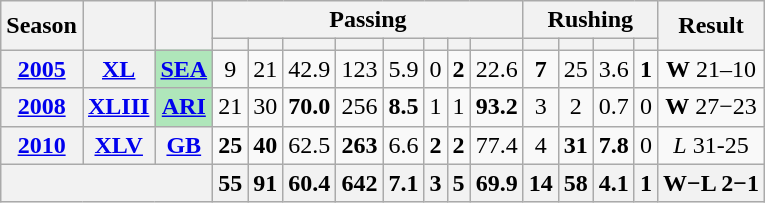<table class="wikitable" style="text-align:center;">
<tr>
<th rowspan="2">Season</th>
<th rowspan="2"></th>
<th rowspan="2"></th>
<th colspan="8">Passing</th>
<th colspan="4">Rushing</th>
<th rowspan="2">Result</th>
</tr>
<tr>
<th></th>
<th></th>
<th></th>
<th></th>
<th></th>
<th></th>
<th></th>
<th></th>
<th></th>
<th></th>
<th></th>
<th></th>
</tr>
<tr>
<th><a href='#'>2005</a></th>
<th><a href='#'>XL</a></th>
<th style="background:#afe6ba"><a href='#'>SEA</a></th>
<td>9</td>
<td>21</td>
<td>42.9</td>
<td>123</td>
<td>5.9</td>
<td>0</td>
<td><strong>2</strong></td>
<td>22.6</td>
<td><strong>7</strong></td>
<td>25</td>
<td>3.6</td>
<td><strong>1</strong></td>
<td><strong>W</strong> 21–10</td>
</tr>
<tr>
<th><a href='#'>2008</a></th>
<th><a href='#'>XLIII</a></th>
<th style="background:#afe6ba"><a href='#'>ARI</a></th>
<td>21</td>
<td>30</td>
<td><strong>70.0</strong></td>
<td>256</td>
<td><strong>8.5</strong></td>
<td>1</td>
<td>1</td>
<td><strong>93.2</strong></td>
<td>3</td>
<td>2</td>
<td>0.7</td>
<td>0</td>
<td><strong>W</strong> 27−23</td>
</tr>
<tr>
<th><a href='#'>2010</a></th>
<th><a href='#'>XLV</a></th>
<th><a href='#'>GB</a></th>
<td><strong>25</strong></td>
<td><strong>40</strong></td>
<td>62.5</td>
<td><strong>263</strong></td>
<td>6.6</td>
<td><strong>2</strong></td>
<td><strong>2</strong></td>
<td>77.4</td>
<td>4</td>
<td><strong>31</strong></td>
<td><strong>7.8</strong></td>
<td>0</td>
<td><em>L</em> 31-25</td>
</tr>
<tr>
<th colspan="3"></th>
<th>55</th>
<th>91</th>
<th>60.4</th>
<th>642</th>
<th>7.1</th>
<th>3</th>
<th>5</th>
<th>69.9</th>
<th>14</th>
<th>58</th>
<th>4.1</th>
<th>1</th>
<th>W−L 2−1</th>
</tr>
</table>
